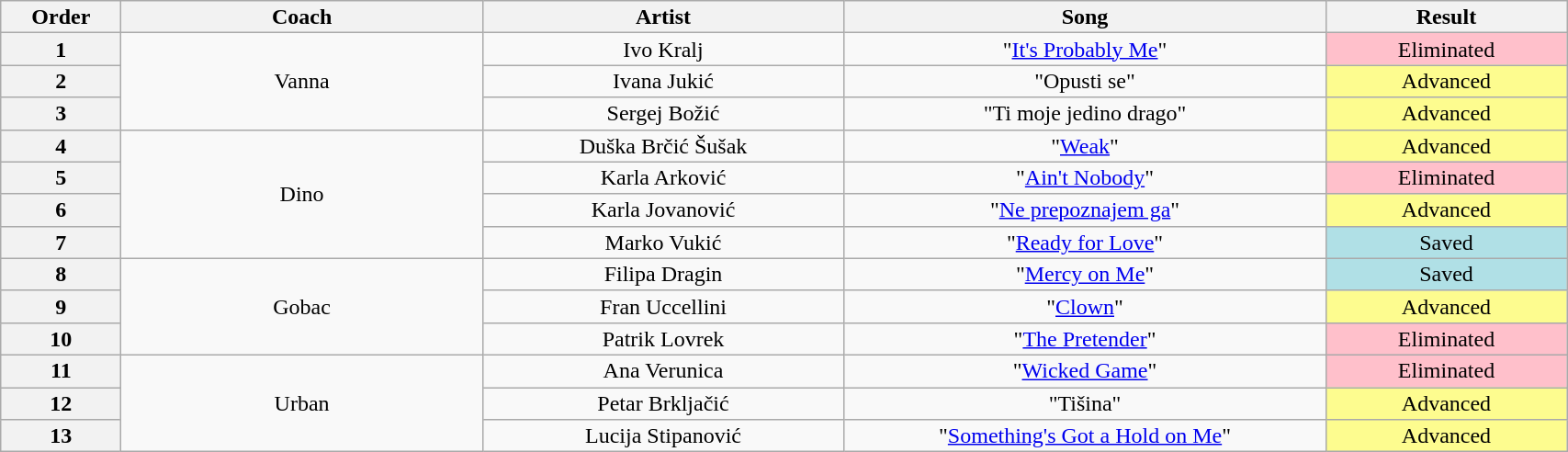<table class="wikitable" style="text-align:center; line-height:16px; width:90%;">
<tr>
<th width="05%" scope="col">Order</th>
<th width="15%" scope="col">Coach</th>
<th width="15%" scope="col">Artist</th>
<th width="20%" scope="col">Song</th>
<th width="10%" scope="col">Result</th>
</tr>
<tr>
<th>1</th>
<td rowspan="3">Vanna</td>
<td>Ivo Kralj</td>
<td>"<a href='#'>It's Probably Me</a>"</td>
<td style="background:pink">Eliminated</td>
</tr>
<tr>
<th>2</th>
<td>Ivana Jukić</td>
<td>"Opusti se"</td>
<td style="background:#fdfc8f">Advanced</td>
</tr>
<tr>
<th>3</th>
<td>Sergej Božić</td>
<td>"Ti moje jedino drago"</td>
<td style="background:#fdfc8f">Advanced</td>
</tr>
<tr>
<th>4</th>
<td rowspan="4">Dino</td>
<td>Duška Brčić Šušak</td>
<td>"<a href='#'>Weak</a>"</td>
<td style="background:#fdfc8f">Advanced</td>
</tr>
<tr>
<th>5</th>
<td>Karla Arković</td>
<td>"<a href='#'>Ain't Nobody</a>"</td>
<td style="background:pink">Eliminated</td>
</tr>
<tr>
<th>6</th>
<td>Karla Jovanović</td>
<td>"<a href='#'>Ne prepoznajem ga</a>"</td>
<td style="background:#fdfc8f">Advanced</td>
</tr>
<tr>
<th>7</th>
<td>Marko Vukić</td>
<td>"<a href='#'>Ready for Love</a>"</td>
<td style="background:#b0e0e6">Saved</td>
</tr>
<tr>
<th>8</th>
<td rowspan="3">Gobac</td>
<td>Filipa Dragin</td>
<td>"<a href='#'>Mercy on Me</a>"</td>
<td style="background:#b0e0e6">Saved</td>
</tr>
<tr>
<th>9</th>
<td>Fran Uccellini</td>
<td>"<a href='#'>Clown</a>"</td>
<td style="background:#fdfc8f">Advanced</td>
</tr>
<tr>
<th>10</th>
<td>Patrik Lovrek</td>
<td>"<a href='#'>The Pretender</a>"</td>
<td style="background:pink">Eliminated</td>
</tr>
<tr>
<th>11</th>
<td rowspan="4">Urban</td>
<td>Ana Verunica</td>
<td>"<a href='#'>Wicked Game</a>"</td>
<td style="background:pink">Eliminated</td>
</tr>
<tr>
<th>12</th>
<td>Petar Brkljačić</td>
<td>"Tišina"</td>
<td style="background:#fdfc8f">Advanced</td>
</tr>
<tr>
<th>13</th>
<td>Lucija Stipanović</td>
<td>"<a href='#'>Something's Got a Hold on Me</a>"</td>
<td style="background:#fdfc8f">Advanced</td>
</tr>
</table>
